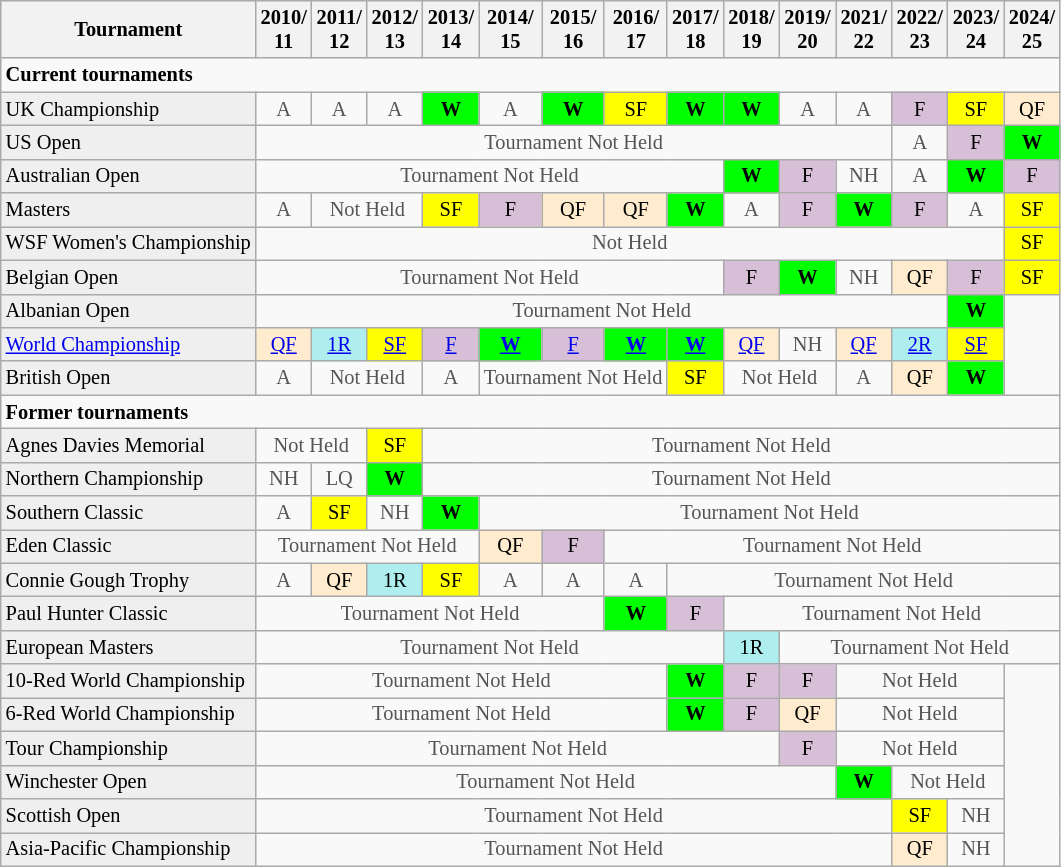<table class="wikitable" style="font-size:85%;">
<tr bgcolor="#efefef">
<th>Tournament</th>
<th>2010/<br>11</th>
<th>2011/<br>12</th>
<th>2012/<br>13</th>
<th>2013/<br>14</th>
<th>2014/<br>15</th>
<th>2015/<br>16</th>
<th>2016/<br>17</th>
<th>2017/<br>18</th>
<th>2018/<br>19</th>
<th>2019/<br>20</th>
<th>2021/<br>22</th>
<th>2022/<br>23</th>
<th>2023/<br>24</th>
<th>2024/<br>25</th>
</tr>
<tr>
<td colspan="20"><strong>Current tournaments</strong></td>
</tr>
<tr>
<td style="background:#EFEFEF;">UK Championship</td>
<td align="center" style="color:#555555;">A</td>
<td align="center" style="color:#555555;">A</td>
<td align="center" style="color:#555555;">A</td>
<td align="center" style="background:#00ff00;"><strong>W</strong></td>
<td align="center" style="color:#555555;">A</td>
<td align="center" style="background:#00ff00;"><strong>W</strong></td>
<td align="center" style="background:yellow;">SF</td>
<td align="center" style="background:#00ff00;"><strong>W</strong></td>
<td align="center" style="background:#00ff00;"><strong>W</strong></td>
<td align="center" style="color:#555555;">A</td>
<td align="center" style="color:#555555;">A</td>
<td align="center" style="background:thistle;">F</td>
<td align="center" style="background:yellow;">SF</td>
<td align="center" style="background:#ffebcd;">QF</td>
</tr>
<tr>
<td style="background:#EFEFEF;">US Open</td>
<td align="center" colspan="11" style="color:#555555;">Tournament Not Held</td>
<td align="center" style="color:#555555;">A</td>
<td align="center" style="background:thistle;">F</td>
<td align="center" style="background:#00ff00;"><strong>W</strong></td>
</tr>
<tr>
<td style="background:#EFEFEF;">Australian Open</td>
<td align="center" colspan="8" style="color:#555555;">Tournament Not Held</td>
<td align="center" style="background:#00ff00;"><strong>W</strong></td>
<td align="center" style="background:thistle;">F</td>
<td align="center" style="color:#555555;">NH</td>
<td align="center" style="color:#555555;">A</td>
<td align="center" style="background:#00ff00;"><strong>W</strong></td>
<td align="center" style="background:thistle;">F</td>
</tr>
<tr>
<td style="background:#EFEFEF;">Masters</td>
<td align="center" style="color:#555555;">A</td>
<td align="center" colspan="2" style="color:#555555;">Not Held</td>
<td align="center" style="background:yellow;">SF</td>
<td align="center" style="background:thistle;">F</td>
<td align="center" style="background:#ffebcd;">QF</td>
<td align="center" style="background:#ffebcd;">QF</td>
<td align="center" style="background:#00ff00;"><strong>W</strong></td>
<td align="center" style="color:#555555;">A</td>
<td align="center" style="background:thistle;">F</td>
<td align="center" style="background:#00ff00;"><strong>W</strong></td>
<td align="center" style="background:thistle;">F</td>
<td align="center" style="color:#555555;">A</td>
<td align="center" style="background:yellow;">SF</td>
</tr>
<tr>
<td style="background:#EFEFEF;">WSF Women's Championship</td>
<td align="center" colspan="13" style="color:#555555;">Not Held</td>
<td align="center" style="background:yellow;">SF</td>
</tr>
<tr>
<td style="background:#EFEFEF;">Belgian Open</td>
<td align="center" colspan="8" style="color:#555555;">Tournament Not Held</td>
<td align="center" style="background:thistle;">F</td>
<td align="center" style="background:#00ff00;"><strong>W</strong></td>
<td align="center" style="color:#555555;">NH</td>
<td align="center" style="background:#ffebcd;">QF</td>
<td align="center" style="background:thistle;">F</td>
<td align="center" style="background:yellow;">SF</td>
</tr>
<tr>
<td style="background:#EFEFEF;">Albanian Open</td>
<td align="center" colspan="12" style="color:#555555;">Tournament Not Held</td>
<td align="center" style="background:#00ff00;"><strong>W</strong></td>
</tr>
<tr>
<td style="background:#EFEFEF;"><a href='#'>World Championship</a></td>
<td align="center" style="background:#ffebcd;"><a href='#'>QF</a></td>
<td align="center" style="background:#afeeee;"><a href='#'>1R</a></td>
<td align="center" style="background:yellow;"><a href='#'>SF</a></td>
<td align="center" style="background:thistle;"><a href='#'>F</a></td>
<td align="center" style="background:#00ff00;"><a href='#'><strong>W</strong></a></td>
<td align="center" style="background:thistle;"><a href='#'>F</a></td>
<td align="center" style="background:#00ff00;"><a href='#'><strong>W</strong></a></td>
<td align="center" style="background:#00ff00;"><a href='#'><strong>W</strong></a></td>
<td align="center" style="background:#ffebcd;"><a href='#'>QF</a></td>
<td align="center" style="color:#555555;">NH</td>
<td align="center" style="background:#ffebcd;"><a href='#'>QF</a></td>
<td align="center" style="background:#afeeee;"><a href='#'>2R</a></td>
<td align="center" style="background:yellow;"><a href='#'>SF</a></td>
</tr>
<tr>
<td style="background:#EFEFEF;">British Open</td>
<td align="center" style="color:#555555;">A</td>
<td align="center" colspan="2" style="color:#555555;">Not Held</td>
<td align="center" style="color:#555555;">A</td>
<td align="center" colspan="3" style="color:#555555;">Tournament Not Held</td>
<td align="center" style="background:yellow;">SF</td>
<td align="center" colspan="2" style="color:#555555;">Not Held</td>
<td align="center" style="color:#555555;">A</td>
<td align="center" style="background:#ffebcd;">QF</td>
<td align="center" style="background:#00ff00;"><strong>W</strong></td>
</tr>
<tr>
<td colspan="20"><strong>Former tournaments</strong></td>
</tr>
<tr>
<td style="background:#EFEFEF;">Agnes Davies Memorial</td>
<td align="center" colspan="2" style="color:#555555;">Not Held</td>
<td align="center" style="background:yellow;">SF</td>
<td align="center" colspan="20" style="color:#555555;">Tournament Not Held</td>
</tr>
<tr>
<td style="background:#EFEFEF;">Northern Championship</td>
<td align="center" style="color:#555555;">NH</td>
<td align="center" style="color:#555555;">LQ</td>
<td align="center" style="background:#00ff00;"><strong>W</strong></td>
<td align="center" colspan="20" style="color:#555555;">Tournament Not Held</td>
</tr>
<tr>
<td style="background:#EFEFEF;">Southern Classic</td>
<td align="center" style="color:#555555;">A</td>
<td align="center" style="background:yellow;">SF</td>
<td align="center" style="color:#555555;">NH</td>
<td align="center" style="background:#00ff00;"><strong>W</strong></td>
<td align="center" colspan="20" style="color:#555555;">Tournament Not Held</td>
</tr>
<tr>
<td style="background:#EFEFEF;">Eden Classic</td>
<td align="center" colspan="4" style="color:#555555;">Tournament Not Held</td>
<td align="center" style="background:#ffebcd;">QF</td>
<td align="center" style="background:thistle;">F</td>
<td align="center" colspan="20" style="color:#555555;">Tournament Not Held</td>
</tr>
<tr>
<td style="background:#EFEFEF;">Connie Gough Trophy</td>
<td align="center" style="color:#555555;">A</td>
<td align="center" style="background:#ffebcd;">QF</td>
<td align="center" style="background:#afeeee;">1R</td>
<td align="center" style="background:yellow;">SF</td>
<td align="center" style="color:#555555;">A</td>
<td align="center" style="color:#555555;">A</td>
<td align="center" style="color:#555555;">A</td>
<td align="center" colspan="20" style="color:#555555;">Tournament Not Held</td>
</tr>
<tr>
<td style="background:#EFEFEF;">Paul Hunter Classic</td>
<td align="center" colspan="6" style="color:#555555;">Tournament Not Held</td>
<td align="center" style="background:#00ff00;"><strong>W</strong></td>
<td align="center" style="background:thistle;">F</td>
<td align="center" colspan="20" style="color:#555555;">Tournament Not Held</td>
</tr>
<tr>
<td style="background:#EFEFEF;">European Masters</td>
<td align="center" colspan="8" style="color:#555555;">Tournament Not Held</td>
<td align="center" style="background:#afeeee;">1R</td>
<td align="center" colspan="20" style="color:#555555;">Tournament Not Held</td>
</tr>
<tr>
<td style="background:#EFEFEF;">10-Red World Championship</td>
<td align="center" colspan="7" style="color:#555555;">Tournament Not Held</td>
<td align="center" style="background:#00ff00;"><strong>W</strong></td>
<td align="center" style="background:thistle;">F</td>
<td align="center" style="background:thistle;">F</td>
<td align="center" colspan="3" style="color:#555555;">Not Held</td>
</tr>
<tr>
<td style="background:#EFEFEF;">6-Red World Championship</td>
<td align="center" colspan="7" style="color:#555555;">Tournament Not Held</td>
<td align="center" style="background:#00ff00;"><strong>W</strong></td>
<td align="center" style="background:thistle;">F</td>
<td align="center" style="background:#ffebcd;">QF</td>
<td align="center" colspan="3" style="color:#555555;">Not Held</td>
</tr>
<tr>
<td style="background:#EFEFEF;">Tour Championship</td>
<td align="center" colspan="9" style="color:#555555;">Tournament Not Held</td>
<td align="center" style="background:thistle;">F</td>
<td align="center" colspan="3" style="color:#555555;">Not Held</td>
</tr>
<tr>
<td style="background:#EFEFEF;">Winchester Open</td>
<td align="center" colspan="10" style="color:#555555;">Tournament Not Held</td>
<td align="center" style="background:#00ff00;"><strong>W</strong></td>
<td align="center" colspan="2" style="color:#555555;">Not Held</td>
</tr>
<tr>
<td style="background:#EFEFEF;">Scottish Open</td>
<td align="center" colspan="11" style="color:#555555;">Tournament Not Held</td>
<td align="center" style="background:yellow;">SF</td>
<td align="center" style="color:#555555;">NH</td>
</tr>
<tr>
<td style="background:#EFEFEF;">Asia-Pacific Championship</td>
<td align="center" colspan="11" style="color:#555555;">Tournament Not Held</td>
<td align="center" style="background:#ffebcd;">QF</td>
<td align="center" style="color:#555555;">NH</td>
</tr>
</table>
